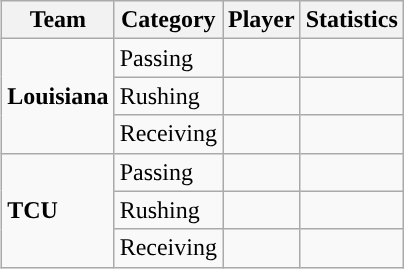<table class="wikitable" style="float: right;">
<tr>
<th>Team</th>
<th>Category</th>
<th>Player</th>
<th>Statistics</th>
</tr>
<tr>
<td rowspan=3><strong>Louisiana</strong></td>
<td>Passing</td>
<td></td>
<td></td>
</tr>
<tr>
<td>Rushing</td>
<td></td>
<td></td>
</tr>
<tr>
<td>Receiving</td>
<td></td>
<td></td>
</tr>
<tr>
<td rowspan=3><strong>TCU</strong></td>
<td>Passing</td>
<td></td>
<td></td>
</tr>
<tr>
<td>Rushing</td>
<td></td>
<td></td>
</tr>
<tr>
<td>Receiving</td>
<td></td>
<td></td>
</tr>
</table>
